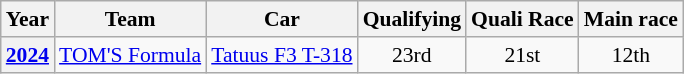<table class="wikitable" style="text-align:center; font-size:90%">
<tr>
<th>Year</th>
<th>Team</th>
<th>Car</th>
<th>Qualifying</th>
<th>Quali Race</th>
<th>Main race</th>
</tr>
<tr>
<th><a href='#'>2024</a></th>
<td align="left" nowrap> <a href='#'>TOM'S Formula</a></td>
<td align="left" nowrap><a href='#'>Tatuus F3 T-318</a></td>
<td>23rd</td>
<td>21st</td>
<td style="background:#;">12th</td>
</tr>
</table>
